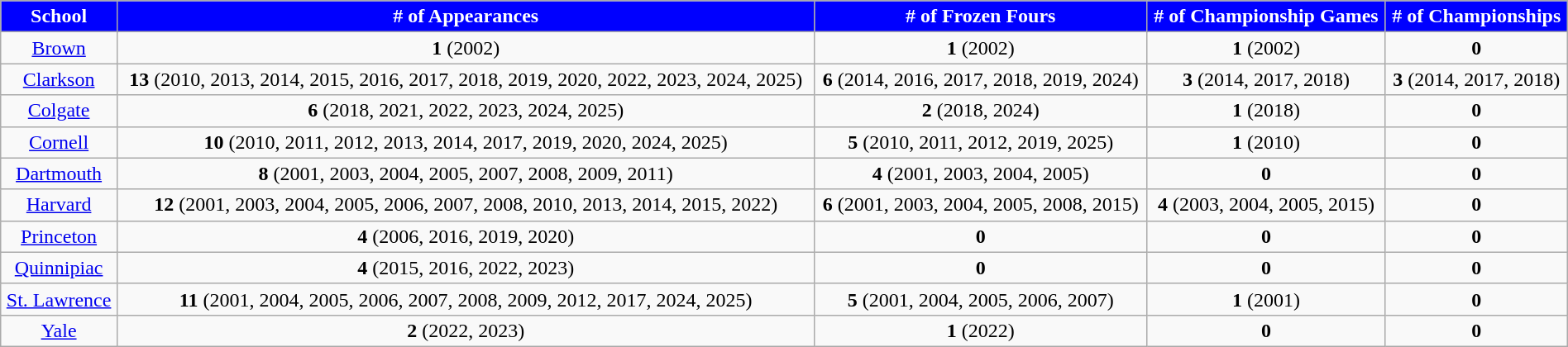<table class="wikitable" width="100%" style="text-align: center;">
<tr style=" background:blue; color:#FFFFFF;">
<td><strong>School</strong></td>
<td><strong># of Appearances</strong></td>
<td><strong># of Frozen Fours</strong></td>
<td><strong># of Championship Games</strong></td>
<td><strong># of Championships</strong></td>
</tr>
<tr>
<td><a href='#'>Brown</a></td>
<td><strong>1</strong> (2002)</td>
<td><strong>1</strong> (2002)</td>
<td><strong>1</strong> (2002)</td>
<td><strong>0</strong></td>
</tr>
<tr>
<td><a href='#'>Clarkson</a></td>
<td><strong>13</strong> (2010, 2013, 2014, 2015, 2016, 2017, 2018, 2019, 2020, 2022, 2023, 2024, 2025)</td>
<td><strong>6</strong> (2014, 2016, 2017, 2018, 2019, 2024)</td>
<td><strong>3</strong> (2014, 2017, 2018)</td>
<td><strong>3</strong> (2014, 2017, 2018)</td>
</tr>
<tr>
<td><a href='#'>Colgate</a></td>
<td><strong>6</strong> (2018, 2021, 2022, 2023, 2024, 2025)</td>
<td><strong>2</strong> (2018, 2024)</td>
<td><strong>1</strong> (2018)</td>
<td><strong>0</strong></td>
</tr>
<tr>
<td><a href='#'>Cornell</a></td>
<td><strong>10</strong> (2010, 2011, 2012, 2013, 2014, 2017, 2019, 2020, 2024, 2025)</td>
<td><strong>5</strong> (2010, 2011, 2012, 2019, 2025)</td>
<td><strong>1</strong> (2010)</td>
<td><strong>0</strong></td>
</tr>
<tr>
<td><a href='#'>Dartmouth</a></td>
<td><strong>8</strong> (2001, 2003, 2004, 2005, 2007, 2008, 2009, 2011)</td>
<td><strong>4</strong> (2001, 2003, 2004, 2005)</td>
<td><strong>0</strong></td>
<td><strong>0</strong></td>
</tr>
<tr>
<td><a href='#'>Harvard</a></td>
<td><strong>12</strong> (2001, 2003, 2004, 2005, 2006, 2007, 2008, 2010, 2013, 2014, 2015, 2022)</td>
<td><strong>6</strong> (2001, 2003, 2004, 2005, 2008, 2015)</td>
<td><strong>4</strong> (2003, 2004, 2005, 2015)</td>
<td><strong>0</strong></td>
</tr>
<tr>
<td><a href='#'>Princeton</a></td>
<td><strong>4</strong> (2006, 2016, 2019, 2020)</td>
<td><strong>0</strong></td>
<td><strong>0</strong></td>
<td><strong>0</strong></td>
</tr>
<tr>
<td><a href='#'>Quinnipiac</a></td>
<td><strong>4</strong> (2015, 2016, 2022, 2023)</td>
<td><strong>0</strong></td>
<td><strong>0</strong></td>
<td><strong>0</strong></td>
</tr>
<tr>
<td><a href='#'>St. Lawrence</a></td>
<td><strong>11</strong> (2001, 2004, 2005, 2006, 2007, 2008, 2009, 2012, 2017, 2024, 2025)</td>
<td><strong>5</strong> (2001, 2004, 2005, 2006, 2007)</td>
<td><strong>1</strong> (2001)</td>
<td><strong>0</strong></td>
</tr>
<tr>
<td><a href='#'>Yale</a></td>
<td><strong>2</strong> (2022, 2023)</td>
<td><strong>1</strong> (2022)</td>
<td><strong>0</strong></td>
<td><strong>0</strong></td>
</tr>
</table>
